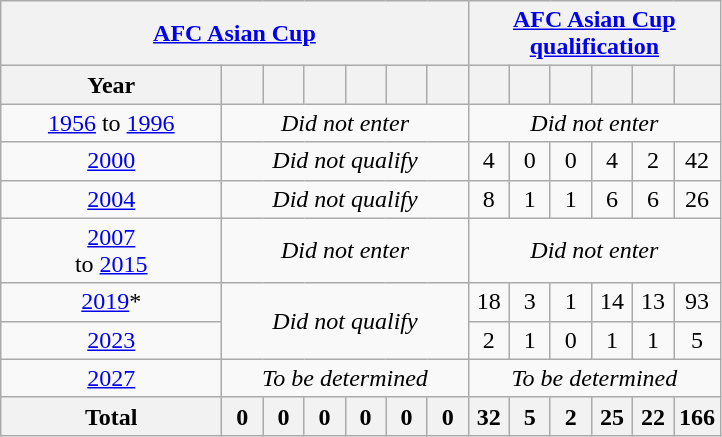<table class="wikitable" style="text-align: center;">
<tr>
<th colspan=7><a href='#'>AFC Asian Cup</a></th>
<th colspan=6><a href='#'>AFC Asian Cup qualification</a></th>
</tr>
<tr>
<th width=140>Year</th>
<th width=20></th>
<th width=20></th>
<th width=20></th>
<th width=20></th>
<th width=20></th>
<th width=20></th>
<th width=20></th>
<th width=20></th>
<th width=20></th>
<th width=20></th>
<th width=20></th>
<th width=20></th>
</tr>
<tr>
<td> <a href='#'>1956</a> to  <a href='#'>1996</a></td>
<td textalign="centre"; colspan="6"><em>Did not enter</em></td>
<td textalign="centre"; colspan="6"><em>Did not enter</em></td>
</tr>
<tr>
<td> <a href='#'>2000</a></td>
<td textalign="centre"; colspan="6"><em>Did not qualify</em></td>
<td>4</td>
<td>0</td>
<td>0</td>
<td>4</td>
<td>2</td>
<td>42</td>
</tr>
<tr>
<td> <a href='#'>2004</a></td>
<td textalign="centre"; colspan="6"><em>Did not qualify</em></td>
<td>8</td>
<td>1</td>
<td>1</td>
<td>6</td>
<td>6</td>
<td>26</td>
</tr>
<tr>
<td>    <a href='#'>2007</a><br>to  <a href='#'>2015</a></td>
<td textalign="centre"; colspan="6"><em>Did not enter</em></td>
<td textalign="centre"; colspan="6"><em>Did not enter</em></td>
</tr>
<tr>
<td> <a href='#'>2019</a>*</td>
<td textalign="centre"; colspan="6" rowspan="2"><em>Did not qualify</em></td>
<td>18</td>
<td>3</td>
<td>1</td>
<td>14</td>
<td>13</td>
<td>93</td>
</tr>
<tr>
<td> <a href='#'>2023</a></td>
<td>2</td>
<td>1</td>
<td>0</td>
<td>1</td>
<td>1</td>
<td>5</td>
</tr>
<tr>
<td> <a href='#'>2027</a></td>
<td colspan="6"><em>To be determined</em></td>
<td colspan=6><em>To be determined</em></td>
</tr>
<tr>
<th><strong>Total</strong></th>
<th><strong>0</strong></th>
<th><strong>0</strong></th>
<th><strong>0</strong></th>
<th><strong>0</strong></th>
<th><strong>0</strong></th>
<th><strong>0</strong></th>
<th><strong>32</strong></th>
<th><strong>5</strong></th>
<th><strong>2</strong></th>
<th><strong>25</strong></th>
<th><strong>22</strong></th>
<th><strong>166</strong></th>
</tr>
</table>
